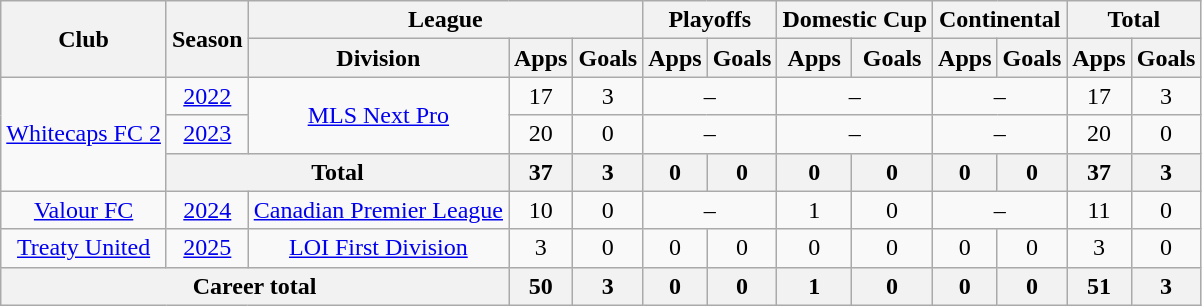<table class="wikitable" style="text-align: center">
<tr>
<th rowspan="2">Club</th>
<th rowspan="2">Season</th>
<th colspan="3">League</th>
<th colspan="2">Playoffs</th>
<th colspan="2">Domestic Cup</th>
<th colspan="2">Continental</th>
<th colspan="2">Total</th>
</tr>
<tr>
<th>Division</th>
<th>Apps</th>
<th>Goals</th>
<th>Apps</th>
<th>Goals</th>
<th>Apps</th>
<th>Goals</th>
<th>Apps</th>
<th>Goals</th>
<th>Apps</th>
<th>Goals</th>
</tr>
<tr>
<td rowspan=3><a href='#'>Whitecaps FC 2</a></td>
<td><a href='#'>2022</a></td>
<td rowspan=2><a href='#'>MLS Next Pro</a></td>
<td>17</td>
<td>3</td>
<td colspan="2">–</td>
<td colspan="2">–</td>
<td colspan="2">–</td>
<td>17</td>
<td>3</td>
</tr>
<tr>
<td><a href='#'>2023</a></td>
<td>20</td>
<td>0</td>
<td colspan="2">–</td>
<td colspan="2">–</td>
<td colspan="2">–</td>
<td>20</td>
<td>0</td>
</tr>
<tr>
<th colspan="2"><strong>Total</strong></th>
<th>37</th>
<th>3</th>
<th>0</th>
<th>0</th>
<th>0</th>
<th>0</th>
<th>0</th>
<th>0</th>
<th>37</th>
<th>3</th>
</tr>
<tr>
<td><a href='#'>Valour FC</a></td>
<td><a href='#'>2024</a></td>
<td><a href='#'>Canadian Premier League</a></td>
<td>10</td>
<td>0</td>
<td colspan="2">–</td>
<td>1</td>
<td>0</td>
<td colspan="2">–</td>
<td>11</td>
<td>0</td>
</tr>
<tr>
<td><a href='#'>Treaty United</a></td>
<td><a href='#'>2025</a></td>
<td><a href='#'>LOI First Division</a></td>
<td>3</td>
<td>0</td>
<td>0</td>
<td>0</td>
<td>0</td>
<td>0</td>
<td>0</td>
<td>0</td>
<td>3</td>
<td>0</td>
</tr>
<tr>
<th colspan="3"><strong>Career total</strong></th>
<th>50</th>
<th>3</th>
<th>0</th>
<th>0</th>
<th>1</th>
<th>0</th>
<th>0</th>
<th>0</th>
<th>51</th>
<th>3</th>
</tr>
</table>
